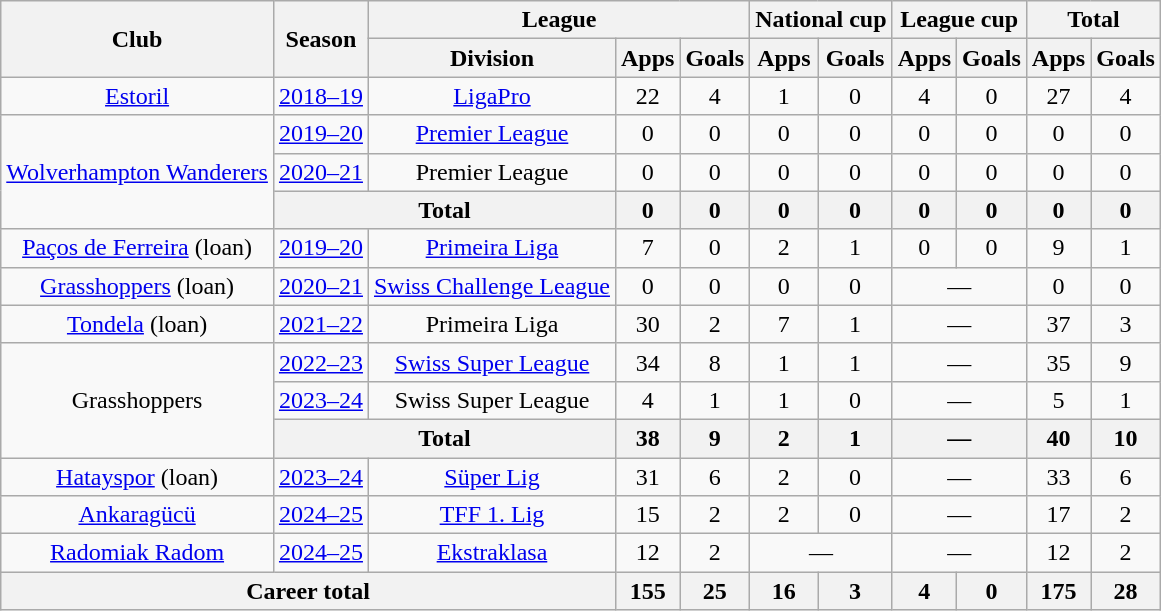<table class="wikitable" style="text-align:center">
<tr>
<th rowspan="2">Club</th>
<th rowspan="2">Season</th>
<th colspan="3">League</th>
<th colspan="2">National cup</th>
<th colspan="2">League cup</th>
<th colspan="2">Total</th>
</tr>
<tr>
<th>Division</th>
<th>Apps</th>
<th>Goals</th>
<th>Apps</th>
<th>Goals</th>
<th>Apps</th>
<th>Goals</th>
<th>Apps</th>
<th>Goals</th>
</tr>
<tr>
<td><a href='#'>Estoril</a></td>
<td><a href='#'>2018–19</a></td>
<td><a href='#'>LigaPro</a></td>
<td>22</td>
<td>4</td>
<td>1</td>
<td>0</td>
<td>4</td>
<td>0</td>
<td>27</td>
<td>4</td>
</tr>
<tr>
<td rowspan="3"><a href='#'>Wolverhampton Wanderers</a></td>
<td><a href='#'>2019–20</a></td>
<td><a href='#'>Premier League</a></td>
<td>0</td>
<td>0</td>
<td>0</td>
<td>0</td>
<td>0</td>
<td>0</td>
<td>0</td>
<td>0</td>
</tr>
<tr>
<td><a href='#'>2020–21</a></td>
<td>Premier League</td>
<td>0</td>
<td>0</td>
<td>0</td>
<td>0</td>
<td>0</td>
<td>0</td>
<td>0</td>
<td>0</td>
</tr>
<tr>
<th colspan="2">Total</th>
<th>0</th>
<th>0</th>
<th>0</th>
<th>0</th>
<th>0</th>
<th>0</th>
<th>0</th>
<th>0</th>
</tr>
<tr>
<td><a href='#'>Paços de Ferreira</a> (loan)</td>
<td><a href='#'>2019–20</a></td>
<td><a href='#'>Primeira Liga</a></td>
<td>7</td>
<td>0</td>
<td>2</td>
<td>1</td>
<td>0</td>
<td>0</td>
<td>9</td>
<td>1</td>
</tr>
<tr>
<td><a href='#'>Grasshoppers</a> (loan)</td>
<td><a href='#'>2020–21</a></td>
<td><a href='#'>Swiss Challenge League</a></td>
<td>0</td>
<td>0</td>
<td>0</td>
<td>0</td>
<td colspan="2">—</td>
<td>0</td>
<td>0</td>
</tr>
<tr>
<td><a href='#'>Tondela</a> (loan)</td>
<td><a href='#'>2021–22</a></td>
<td>Primeira Liga</td>
<td>30</td>
<td>2</td>
<td>7</td>
<td>1</td>
<td colspan="2">—</td>
<td>37</td>
<td>3</td>
</tr>
<tr>
<td rowspan="3">Grasshoppers</td>
<td><a href='#'>2022–23</a></td>
<td><a href='#'>Swiss Super League</a></td>
<td>34</td>
<td>8</td>
<td>1</td>
<td>1</td>
<td colspan="2">—</td>
<td>35</td>
<td>9</td>
</tr>
<tr>
<td><a href='#'>2023–24</a></td>
<td>Swiss Super League</td>
<td>4</td>
<td>1</td>
<td>1</td>
<td>0</td>
<td colspan=2>—</td>
<td>5</td>
<td>1</td>
</tr>
<tr>
<th colspan="2">Total</th>
<th>38</th>
<th>9</th>
<th>2</th>
<th>1</th>
<th colspan="2">—</th>
<th>40</th>
<th>10</th>
</tr>
<tr>
<td><a href='#'>Hatayspor</a> (loan)</td>
<td><a href='#'>2023–24</a></td>
<td><a href='#'>Süper Lig</a></td>
<td>31</td>
<td>6</td>
<td>2</td>
<td>0</td>
<td colspan="2">—</td>
<td>33</td>
<td>6</td>
</tr>
<tr>
<td><a href='#'>Ankaragücü</a></td>
<td><a href='#'>2024–25</a></td>
<td><a href='#'>TFF 1. Lig</a></td>
<td>15</td>
<td>2</td>
<td>2</td>
<td>0</td>
<td colspan="2">—</td>
<td>17</td>
<td>2</td>
</tr>
<tr>
<td><a href='#'>Radomiak Radom</a></td>
<td><a href='#'>2024–25</a></td>
<td><a href='#'>Ekstraklasa</a></td>
<td>12</td>
<td>2</td>
<td colspan="2">—</td>
<td colspan="2">—</td>
<td>12</td>
<td>2</td>
</tr>
<tr>
<th colspan="3">Career total</th>
<th>155</th>
<th>25</th>
<th>16</th>
<th>3</th>
<th>4</th>
<th>0</th>
<th>175</th>
<th>28</th>
</tr>
</table>
